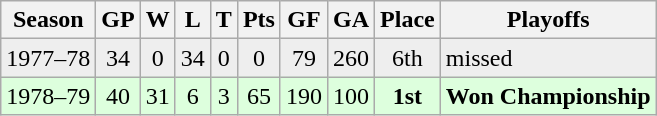<table class="wikitable" style="text-align:center">
<tr>
<th>Season</th>
<th>GP</th>
<th>W</th>
<th>L</th>
<th>T</th>
<th>Pts</th>
<th>GF</th>
<th>GA</th>
<th>Place</th>
<th>Playoffs</th>
</tr>
<tr bgcolor=eeeeee>
<td>1977–78</td>
<td>34</td>
<td>0</td>
<td>34</td>
<td>0</td>
<td>0</td>
<td>79</td>
<td>260</td>
<td>6th</td>
<td align="left">missed</td>
</tr>
<tr bgcolor=ddffdd>
<td>1978–79</td>
<td>40</td>
<td>31</td>
<td>6</td>
<td>3</td>
<td>65</td>
<td>190</td>
<td>100</td>
<td><strong>1st</strong></td>
<td align="left"><strong>Won Championship</strong></td>
</tr>
</table>
